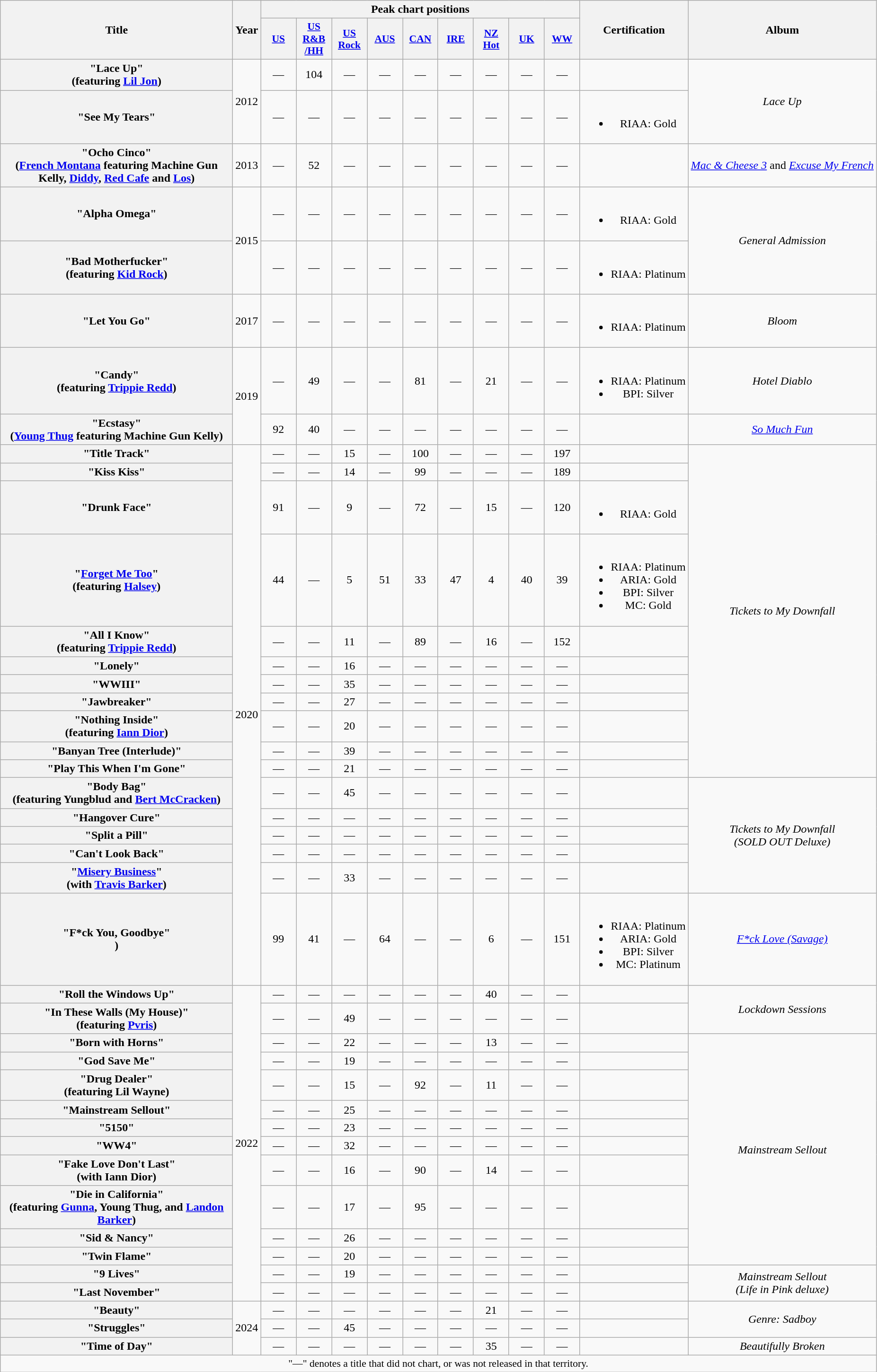<table class="wikitable plainrowheaders" style="text-align:center;">
<tr>
<th scope="col" rowspan="2" style="width:20em;">Title</th>
<th scope="col" rowspan="2">Year</th>
<th scope="col" colspan="9">Peak chart positions</th>
<th scope="col" rowspan="2">Certification</th>
<th scope="col" rowspan="2">Album</th>
</tr>
<tr>
<th style="width:3em;font-size:90%;"><a href='#'>US</a><br></th>
<th style="width:3em;font-size:90%;"><a href='#'>US<br>R&B<br>/HH</a><br></th>
<th style="width:3em;font-size:90%;"><a href='#'>US<br>Rock</a><br></th>
<th style="width:3em;font-size:90%;"><a href='#'>AUS</a><br></th>
<th style="width:3em;font-size:90%;"><a href='#'>CAN</a><br></th>
<th style="width:3em;font-size:90%;"><a href='#'>IRE</a><br></th>
<th style="width:3em;font-size:90%;"><a href='#'>NZ<br>Hot</a><br></th>
<th style="width:3em;font-size:90%;"><a href='#'>UK</a><br></th>
<th style="width:3em;font-size:90%;"><a href='#'>WW</a><br></th>
</tr>
<tr>
<th scope="row">"Lace Up"<br><span>(featuring <a href='#'>Lil Jon</a>)</span></th>
<td rowspan="2">2012</td>
<td>—</td>
<td>104</td>
<td>—</td>
<td>—</td>
<td>—</td>
<td>—</td>
<td>—</td>
<td>—</td>
<td>—</td>
<td></td>
<td rowspan="2"><em>Lace Up</em></td>
</tr>
<tr>
<th scope="row">"See My Tears"</th>
<td>—</td>
<td>—</td>
<td>—</td>
<td>—</td>
<td>—</td>
<td>—</td>
<td>—</td>
<td>—</td>
<td>—</td>
<td><br><ul><li>RIAA: Gold</li></ul></td>
</tr>
<tr>
<th scope="row">"Ocho Cinco"<br><span>(<a href='#'>French Montana</a> featuring Machine Gun Kelly, <a href='#'>Diddy</a>, <a href='#'>Red Cafe</a> and <a href='#'>Los</a>)</span></th>
<td>2013</td>
<td>—</td>
<td>52</td>
<td>—</td>
<td>—</td>
<td>—</td>
<td>—</td>
<td>—</td>
<td>—</td>
<td>—</td>
<td></td>
<td><em><a href='#'>Mac & Cheese 3</a></em> and <em><a href='#'>Excuse My French</a></em></td>
</tr>
<tr>
<th scope="row">"Alpha Omega"</th>
<td rowspan="2">2015</td>
<td>—</td>
<td>—</td>
<td>—</td>
<td>—</td>
<td>—</td>
<td>—</td>
<td>—</td>
<td>—</td>
<td>—</td>
<td><br><ul><li>RIAA: Gold</li></ul></td>
<td rowspan="2"><em>General Admission</em></td>
</tr>
<tr>
<th scope="row">"Bad Motherfucker"<br><span>(featuring <a href='#'>Kid Rock</a>)</span></th>
<td>—</td>
<td>—</td>
<td>—</td>
<td>—</td>
<td>—</td>
<td>—</td>
<td>—</td>
<td>—</td>
<td>—</td>
<td><br><ul><li>RIAA: Platinum</li></ul></td>
</tr>
<tr>
<th scope="row">"Let You Go"</th>
<td>2017</td>
<td>—</td>
<td>—</td>
<td>—</td>
<td>—</td>
<td>—</td>
<td>—</td>
<td>—</td>
<td>—</td>
<td>—</td>
<td><br><ul><li>RIAA: Platinum</li></ul></td>
<td><em>Bloom</em></td>
</tr>
<tr>
<th scope="row">"Candy"<br><span>(featuring <a href='#'>Trippie Redd</a>)</span></th>
<td rowspan="2">2019</td>
<td>—</td>
<td>49</td>
<td>—</td>
<td>—</td>
<td>81</td>
<td>—</td>
<td>21</td>
<td>—</td>
<td>—</td>
<td><br><ul><li>RIAA: Platinum</li><li>BPI: Silver</li></ul></td>
<td><em>Hotel Diablo</em></td>
</tr>
<tr>
<th scope="row">"Ecstasy"<br><span>(<a href='#'>Young Thug</a> featuring Machine Gun Kelly)</span></th>
<td>92</td>
<td>40</td>
<td>—</td>
<td>—</td>
<td>—</td>
<td>—</td>
<td>—</td>
<td>—</td>
<td>—</td>
<td></td>
<td><em><a href='#'>So Much Fun</a></em></td>
</tr>
<tr>
<th scope="row">"Title Track"</th>
<td rowspan="17">2020</td>
<td>—</td>
<td>—</td>
<td>15</td>
<td>—</td>
<td>100</td>
<td>—</td>
<td>—</td>
<td>—</td>
<td>197</td>
<td></td>
<td rowspan="11"><em>Tickets to My Downfall</em></td>
</tr>
<tr>
<th scope="row">"Kiss Kiss"</th>
<td>—</td>
<td>—</td>
<td>14</td>
<td>—</td>
<td>99</td>
<td>—</td>
<td>—</td>
<td>—</td>
<td>189</td>
<td></td>
</tr>
<tr>
<th scope="row">"Drunk Face"</th>
<td>91</td>
<td>—</td>
<td>9</td>
<td>—</td>
<td>72</td>
<td>—</td>
<td>15</td>
<td>—</td>
<td>120</td>
<td><br><ul><li>RIAA: Gold</li></ul></td>
</tr>
<tr>
<th scope="row">"<a href='#'>Forget Me Too</a>"<br><span>(featuring <a href='#'>Halsey</a>)</span></th>
<td>44</td>
<td>—</td>
<td>5</td>
<td>51</td>
<td>33</td>
<td>47</td>
<td>4</td>
<td>40</td>
<td>39</td>
<td><br><ul><li>RIAA: Platinum</li><li>ARIA: Gold</li><li>BPI: Silver</li><li>MC: Gold</li></ul></td>
</tr>
<tr>
<th scope="row">"All I Know"<br><span>(featuring <a href='#'>Trippie Redd</a>)</span></th>
<td>—</td>
<td>—</td>
<td>11</td>
<td>—</td>
<td>89</td>
<td>—</td>
<td>16</td>
<td>—</td>
<td>152</td>
<td></td>
</tr>
<tr>
<th scope="row">"Lonely"</th>
<td>—</td>
<td>—</td>
<td>16</td>
<td>—</td>
<td>—</td>
<td>—</td>
<td>—</td>
<td>—</td>
<td>—</td>
<td></td>
</tr>
<tr>
<th scope="row">"WWIII"</th>
<td>—</td>
<td>—</td>
<td>35</td>
<td>—</td>
<td>—</td>
<td>—</td>
<td>—</td>
<td>—</td>
<td>—</td>
<td></td>
</tr>
<tr>
<th scope="row">"Jawbreaker"</th>
<td>—</td>
<td>—</td>
<td>27</td>
<td>—</td>
<td>—</td>
<td>—</td>
<td>—</td>
<td>—</td>
<td>—</td>
<td></td>
</tr>
<tr>
<th scope="row">"Nothing Inside"<br><span>(featuring <a href='#'>Iann Dior</a>)</span></th>
<td>—</td>
<td>—</td>
<td>20</td>
<td>—</td>
<td>—</td>
<td>—</td>
<td>—</td>
<td>—</td>
<td>—</td>
<td></td>
</tr>
<tr>
<th scope="row">"Banyan Tree (Interlude)"</th>
<td>—</td>
<td>—</td>
<td>39</td>
<td>—</td>
<td>—</td>
<td>—</td>
<td>—</td>
<td>—</td>
<td>—</td>
<td></td>
</tr>
<tr>
<th scope="row">"Play This When I'm Gone"</th>
<td>—</td>
<td>—</td>
<td>21</td>
<td>—</td>
<td>—</td>
<td>—</td>
<td>—</td>
<td>—</td>
<td>—</td>
<td></td>
</tr>
<tr>
<th scope="row">"Body Bag"<br><span>(featuring Yungblud and <a href='#'>Bert McCracken</a>)</span></th>
<td>—</td>
<td>—</td>
<td>45</td>
<td>—</td>
<td>—</td>
<td>—</td>
<td>—</td>
<td>—</td>
<td>—</td>
<td></td>
<td rowspan="5"><em>Tickets to My Downfall</em><br><em>(SOLD OUT Deluxe)</em></td>
</tr>
<tr>
<th scope="row">"Hangover Cure"</th>
<td>—</td>
<td>—</td>
<td>—</td>
<td>—</td>
<td>—</td>
<td>—</td>
<td>—</td>
<td>—</td>
<td>—</td>
<td></td>
</tr>
<tr>
<th scope="row">"Split a Pill"</th>
<td>—</td>
<td>—</td>
<td>—</td>
<td>—</td>
<td>—</td>
<td>—</td>
<td>—</td>
<td>—</td>
<td>—</td>
<td></td>
</tr>
<tr>
<th scope="row">"Can't Look Back"</th>
<td>—</td>
<td>—</td>
<td>—</td>
<td>—</td>
<td>—</td>
<td>—</td>
<td>—</td>
<td>—</td>
<td>—</td>
<td></td>
</tr>
<tr>
<th scope="row">"<a href='#'>Misery Business</a>"<br><span>(with <a href='#'>Travis Barker</a>)</span></th>
<td>—</td>
<td>—</td>
<td>33</td>
<td>—</td>
<td>—</td>
<td>—</td>
<td>—</td>
<td>—</td>
<td>—</td>
<td></td>
</tr>
<tr>
<th scope="row">"F*ck You, Goodbye"<br>)</th>
<td>99</td>
<td>41</td>
<td>—</td>
<td>64</td>
<td>—</td>
<td>—</td>
<td>6</td>
<td>—</td>
<td>151</td>
<td><br><ul><li>RIAA: Platinum</li><li>ARIA: Gold</li><li>BPI: Silver</li><li>MC: Platinum</li></ul></td>
<td><em><a href='#'>F*ck Love (Savage)</a></em></td>
</tr>
<tr>
<th scope="row">"Roll the Windows Up"</th>
<td rowspan="14">2022</td>
<td>—</td>
<td>—</td>
<td>—</td>
<td>—</td>
<td>—</td>
<td>—</td>
<td>40</td>
<td>—</td>
<td>—</td>
<td></td>
<td rowspan="2"><em>Lockdown Sessions</em></td>
</tr>
<tr>
<th scope="row">"In These Walls (My House)" <br><span> (featuring <a href='#'>Pvris</a>)</span></th>
<td>—</td>
<td>—</td>
<td>49</td>
<td>—</td>
<td>—</td>
<td>—</td>
<td>—</td>
<td>—</td>
<td>—</td>
<td></td>
</tr>
<tr>
<th scope="row">"Born with Horns"</th>
<td>—</td>
<td>—</td>
<td>22</td>
<td>—</td>
<td>—</td>
<td>—</td>
<td>13</td>
<td>—</td>
<td>—</td>
<td></td>
<td rowspan="10"><em>Mainstream Sellout</em></td>
</tr>
<tr>
<th scope="row">"God Save Me"</th>
<td>—</td>
<td>—</td>
<td>19</td>
<td>—</td>
<td>—</td>
<td>—</td>
<td>—</td>
<td>—</td>
<td>—</td>
<td></td>
</tr>
<tr>
<th scope="row">"Drug Dealer" <br><span>(featuring Lil Wayne)</span></th>
<td>—</td>
<td>—</td>
<td>15</td>
<td>—</td>
<td>92</td>
<td>—</td>
<td>11</td>
<td>—</td>
<td>—</td>
<td></td>
</tr>
<tr>
<th scope="row">"Mainstream Sellout"</th>
<td>—</td>
<td>—</td>
<td>25</td>
<td>—</td>
<td>—</td>
<td>—</td>
<td>—</td>
<td>—</td>
<td>—</td>
<td></td>
</tr>
<tr>
<th scope="row">"5150"</th>
<td>—</td>
<td>—</td>
<td>23</td>
<td>—</td>
<td>—</td>
<td>—</td>
<td>—</td>
<td>—</td>
<td>—</td>
<td></td>
</tr>
<tr>
<th scope="row">"WW4"</th>
<td>—</td>
<td>—</td>
<td>32</td>
<td>—</td>
<td>—</td>
<td>—</td>
<td>—</td>
<td>—</td>
<td>—</td>
<td></td>
</tr>
<tr>
<th scope="row">"Fake Love Don't Last" <br><span>(with Iann Dior)</span></th>
<td>—</td>
<td>—</td>
<td>16</td>
<td>—</td>
<td>90</td>
<td>—</td>
<td>14</td>
<td>—</td>
<td>—</td>
<td></td>
</tr>
<tr>
<th scope="row">"Die in California" <br><span>(featuring <a href='#'>Gunna</a>, Young Thug, and <a href='#'>Landon Barker</a>)</span></th>
<td>—</td>
<td>—</td>
<td>17</td>
<td>—</td>
<td>95</td>
<td>—</td>
<td>—</td>
<td>—</td>
<td>—</td>
<td></td>
</tr>
<tr>
<th scope="row">"Sid & Nancy"</th>
<td>—</td>
<td>—</td>
<td>26</td>
<td>—</td>
<td>—</td>
<td>—</td>
<td>—</td>
<td>—</td>
<td>—</td>
<td></td>
</tr>
<tr>
<th scope="row">"Twin Flame"</th>
<td>—</td>
<td>—</td>
<td>20</td>
<td>—</td>
<td>—</td>
<td>—</td>
<td>—</td>
<td>—</td>
<td>—</td>
<td></td>
</tr>
<tr>
<th scope="row">"9 Lives"</th>
<td>—</td>
<td>—</td>
<td>19</td>
<td>—</td>
<td>—</td>
<td>—</td>
<td>—</td>
<td>—</td>
<td>—</td>
<td></td>
<td rowspan="2"><em>Mainstream Sellout</em><br><em>(Life in Pink deluxe)</em></td>
</tr>
<tr>
<th scope="row">"Last November"</th>
<td>—</td>
<td>—</td>
<td>—</td>
<td>—</td>
<td>—</td>
<td>—</td>
<td>—</td>
<td>—</td>
<td>—</td>
<td></td>
</tr>
<tr>
<th scope="row">"Beauty"<br></th>
<td rowspan="3">2024</td>
<td>—</td>
<td>—</td>
<td>—</td>
<td>—</td>
<td>—</td>
<td>—</td>
<td>21</td>
<td>—</td>
<td>—</td>
<td></td>
<td rowspan="2"><em>Genre: Sadboy</em></td>
</tr>
<tr>
<th scope="row">"Struggles"<br></th>
<td>—</td>
<td>—</td>
<td>45</td>
<td>—</td>
<td>—</td>
<td>—</td>
<td>—</td>
<td>—</td>
<td>—</td>
<td></td>
</tr>
<tr>
<th scope="row">"Time of Day"<br></th>
<td>—</td>
<td>—</td>
<td>—</td>
<td>—</td>
<td>—</td>
<td>—</td>
<td>35</td>
<td>—</td>
<td>—</td>
<td></td>
<td><em>Beautifully Broken</em></td>
</tr>
<tr>
<td colspan="13" style="font-size:90%">"—" denotes a title that did not chart, or was not released in that territory.</td>
</tr>
</table>
